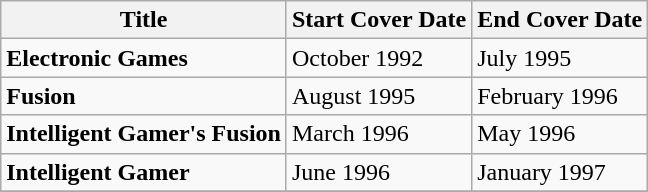<table class="wikitable">
<tr>
<th>Title</th>
<th>Start Cover Date</th>
<th>End Cover Date</th>
</tr>
<tr>
<td><strong>Electronic Games</strong></td>
<td>October 1992</td>
<td>July 1995</td>
</tr>
<tr>
<td><strong>Fusion</strong></td>
<td>August 1995</td>
<td>February 1996</td>
</tr>
<tr>
<td><strong>Intelligent Gamer's Fusion</strong></td>
<td>March 1996</td>
<td>May 1996</td>
</tr>
<tr>
<td><strong>Intelligent Gamer</strong></td>
<td>June 1996</td>
<td>January 1997</td>
</tr>
<tr>
</tr>
</table>
